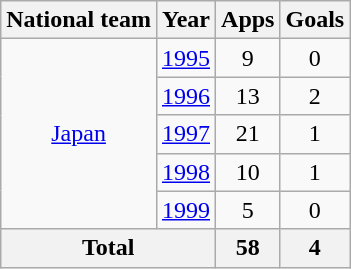<table class="wikitable" style="text-align:center">
<tr>
<th>National team</th>
<th>Year</th>
<th>Apps</th>
<th>Goals</th>
</tr>
<tr>
<td rowspan="5"><a href='#'>Japan</a></td>
<td><a href='#'>1995</a></td>
<td>9</td>
<td>0</td>
</tr>
<tr>
<td><a href='#'>1996</a></td>
<td>13</td>
<td>2</td>
</tr>
<tr>
<td><a href='#'>1997</a></td>
<td>21</td>
<td>1</td>
</tr>
<tr>
<td><a href='#'>1998</a></td>
<td>10</td>
<td>1</td>
</tr>
<tr>
<td><a href='#'>1999</a></td>
<td>5</td>
<td>0</td>
</tr>
<tr>
<th colspan="2">Total</th>
<th>58</th>
<th>4</th>
</tr>
</table>
